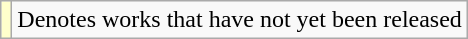<table class="wikitable">
<tr>
<td style="background:#FFFFCC;"></td>
<td>Denotes works that have not yet been released</td>
</tr>
</table>
